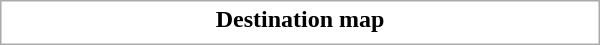<table class="collapsible collapsed" style="border:1px #aaa solid; width:25em; margin:0.2em auto">
<tr>
<th>Destination map</th>
</tr>
<tr>
<td></td>
</tr>
</table>
